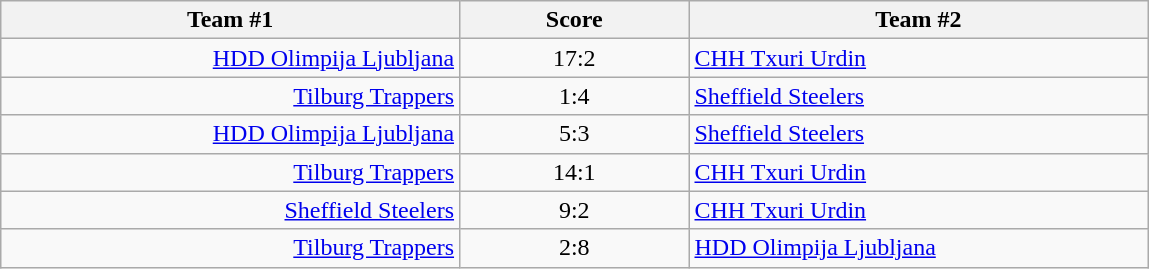<table class="wikitable" style="text-align: center;">
<tr>
<th width=22%>Team #1</th>
<th width=11%>Score</th>
<th width=22%>Team #2</th>
</tr>
<tr>
<td style="text-align: right;"><a href='#'>HDD Olimpija Ljubljana</a> </td>
<td>17:2</td>
<td style="text-align: left;"> <a href='#'>CHH Txuri Urdin</a></td>
</tr>
<tr>
<td style="text-align: right;"><a href='#'>Tilburg Trappers</a> </td>
<td>1:4</td>
<td style="text-align: left;"> <a href='#'>Sheffield Steelers</a></td>
</tr>
<tr>
<td style="text-align: right;"><a href='#'>HDD Olimpija Ljubljana</a> </td>
<td>5:3</td>
<td style="text-align: left;"> <a href='#'>Sheffield Steelers</a></td>
</tr>
<tr>
<td style="text-align: right;"><a href='#'>Tilburg Trappers</a> </td>
<td>14:1</td>
<td style="text-align: left;"> <a href='#'>CHH Txuri Urdin</a></td>
</tr>
<tr>
<td style="text-align: right;"><a href='#'>Sheffield Steelers</a> </td>
<td>9:2</td>
<td style="text-align: left;"> <a href='#'>CHH Txuri Urdin</a></td>
</tr>
<tr>
<td style="text-align: right;"><a href='#'>Tilburg Trappers</a> </td>
<td>2:8</td>
<td style="text-align: left;"> <a href='#'>HDD Olimpija Ljubljana</a></td>
</tr>
</table>
